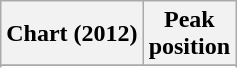<table class="wikitable sortable plainrowheaders">
<tr>
<th>Chart (2012)</th>
<th>Peak <br> position</th>
</tr>
<tr>
</tr>
<tr>
</tr>
<tr>
</tr>
<tr>
</tr>
<tr>
</tr>
<tr>
</tr>
<tr>
</tr>
<tr>
</tr>
<tr>
</tr>
<tr>
</tr>
<tr>
</tr>
<tr>
</tr>
<tr>
</tr>
<tr>
</tr>
<tr>
</tr>
<tr>
</tr>
<tr>
</tr>
<tr>
</tr>
<tr>
</tr>
</table>
